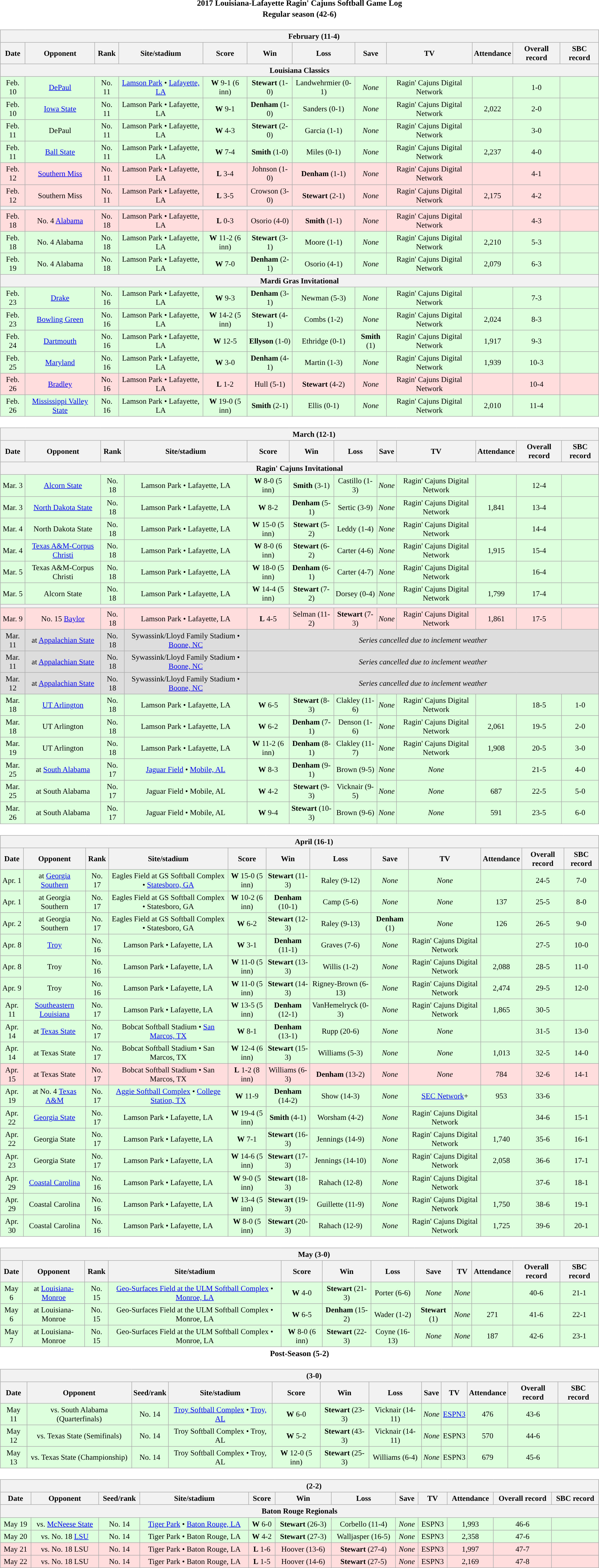<table class="toccolours" width=95% style="clear:both; margin:1.5em auto; text-align:center;">
<tr>
<th colspan=2>2017 Louisiana-Lafayette Ragin' Cajuns Softball Game Log</th>
</tr>
<tr>
<th colspan=2>Regular season (42-6)</th>
</tr>
<tr valign="top">
<td><br><table class="wikitable collapsible" style="margin:auto; width:100%; text-align:center; font-size:95%">
<tr>
<th colspan=12 style="padding-left:4em;">February (11-4)</th>
</tr>
<tr>
<th>Date</th>
<th>Opponent</th>
<th>Rank</th>
<th>Site/stadium</th>
<th>Score</th>
<th>Win</th>
<th>Loss</th>
<th>Save</th>
<th>TV</th>
<th>Attendance</th>
<th>Overall record</th>
<th>SBC record</th>
</tr>
<tr>
<th colspan=12>Louisiana Classics</th>
</tr>
<tr align="center" bgcolor=#ddffdd>
<td>Feb. 10</td>
<td><a href='#'>DePaul</a></td>
<td>No. 11</td>
<td><a href='#'>Lamson Park</a> • <a href='#'>Lafayette, LA</a></td>
<td><strong>W</strong> 9-1 (6 inn)</td>
<td><strong>Stewart</strong> (1-0)</td>
<td>Landwehrmier (0-1)</td>
<td><em>None</em></td>
<td>Ragin' Cajuns Digital Network</td>
<td></td>
<td>1-0</td>
<td></td>
</tr>
<tr align="center" bgcolor=#ddffdd>
<td>Feb. 10</td>
<td><a href='#'>Iowa State</a></td>
<td>No. 11</td>
<td>Lamson Park • Lafayette, LA</td>
<td><strong>W</strong> 9-1</td>
<td><strong>Denham</strong> (1-0)</td>
<td>Sanders (0-1)</td>
<td><em>None</em></td>
<td>Ragin' Cajuns Digital Network</td>
<td>2,022</td>
<td>2-0</td>
<td></td>
</tr>
<tr align="center" bgcolor=#ddffdd>
<td>Feb. 11</td>
<td>DePaul</td>
<td>No. 11</td>
<td>Lamson Park • Lafayette, LA</td>
<td><strong>W</strong> 4-3</td>
<td><strong>Stewart</strong> (2-0)</td>
<td>Garcia (1-1)</td>
<td><em>None</em></td>
<td>Ragin' Cajuns Digital Network</td>
<td></td>
<td>3-0</td>
<td></td>
</tr>
<tr align="center" bgcolor=#ddffdd>
<td>Feb. 11</td>
<td><a href='#'>Ball State</a></td>
<td>No. 11</td>
<td>Lamson Park • Lafayette, LA</td>
<td><strong>W</strong> 7-4</td>
<td><strong>Smith</strong> (1-0)</td>
<td>Miles (0-1)</td>
<td><em>None</em></td>
<td>Ragin' Cajuns Digital Network</td>
<td>2,237</td>
<td>4-0</td>
<td></td>
</tr>
<tr align="center" bgcolor=#ffdddd>
<td>Feb. 12</td>
<td><a href='#'>Southern Miss</a></td>
<td>No. 11</td>
<td>Lamson Park • Lafayette, LA</td>
<td><strong>L</strong> 3-4</td>
<td>Johnson (1-0)</td>
<td><strong>Denham</strong> (1-1)</td>
<td><em>None</em></td>
<td>Ragin' Cajuns Digital Network</td>
<td></td>
<td>4-1</td>
<td></td>
</tr>
<tr align="center" bgcolor=#ffdddd>
<td>Feb. 12</td>
<td>Southern Miss</td>
<td>No. 11</td>
<td>Lamson Park • Lafayette, LA</td>
<td><strong>L</strong> 3-5</td>
<td>Crowson (3-0)</td>
<td><strong>Stewart</strong> (2-1)</td>
<td><em>None</em></td>
<td>Ragin' Cajuns Digital Network</td>
<td>2,175</td>
<td>4-2</td>
<td></td>
</tr>
<tr>
<th colspan=12></th>
</tr>
<tr align="center" bgcolor=#ffdddd>
<td>Feb. 18</td>
<td>No. 4 <a href='#'>Alabama</a></td>
<td>No. 18</td>
<td>Lamson Park • Lafayette, LA</td>
<td><strong>L</strong> 0-3</td>
<td>Osorio (4-0)</td>
<td><strong>Smith</strong> (1-1)</td>
<td><em>None</em></td>
<td>Ragin' Cajuns Digital Network</td>
<td></td>
<td>4-3</td>
<td></td>
</tr>
<tr align="center" bgcolor=#ddffdd>
<td>Feb. 18</td>
<td>No. 4 Alabama</td>
<td>No. 18</td>
<td>Lamson Park • Lafayette, LA</td>
<td><strong>W</strong> 11-2 (6 inn)</td>
<td><strong>Stewart</strong> (3-1)</td>
<td>Moore (1-1)</td>
<td><em>None</em></td>
<td>Ragin' Cajuns Digital Network</td>
<td>2,210</td>
<td>5-3</td>
<td></td>
</tr>
<tr align="center" bgcolor=#ddffdd>
<td>Feb. 19</td>
<td>No. 4 Alabama</td>
<td>No. 18</td>
<td>Lamson Park • Lafayette, LA</td>
<td><strong>W</strong> 7-0</td>
<td><strong>Denham</strong> (2-1)</td>
<td>Osorio (4-1)</td>
<td><em>None</em></td>
<td>Ragin' Cajuns Digital Network</td>
<td>2,079</td>
<td>6-3</td>
<td></td>
</tr>
<tr>
<th colspan=12>Mardi Gras Invitational</th>
</tr>
<tr align="center" bgcolor=#ddffdd>
<td>Feb. 23</td>
<td><a href='#'>Drake</a></td>
<td>No. 16</td>
<td>Lamson Park • Lafayette, LA</td>
<td><strong>W</strong> 9-3</td>
<td><strong>Denham</strong> (3-1)</td>
<td>Newman (5-3)</td>
<td><em>None</em></td>
<td>Ragin' Cajuns Digital Network</td>
<td></td>
<td>7-3</td>
<td></td>
</tr>
<tr align="center" bgcolor=#ddffdd>
<td>Feb. 23</td>
<td><a href='#'>Bowling Green</a></td>
<td>No. 16</td>
<td>Lamson Park • Lafayette, LA</td>
<td><strong>W</strong> 14-2 (5 inn)</td>
<td><strong>Stewart</strong> (4-1)</td>
<td>Combs (1-2)</td>
<td><em>None</em></td>
<td>Ragin' Cajuns Digital Network</td>
<td>2,024</td>
<td>8-3</td>
<td></td>
</tr>
<tr align="center" bgcolor=#ddffdd>
<td>Feb. 24</td>
<td><a href='#'>Dartmouth</a></td>
<td>No. 16</td>
<td>Lamson Park • Lafayette, LA</td>
<td><strong>W</strong> 12-5</td>
<td><strong>Ellyson</strong> (1-0)</td>
<td>Ethridge (0-1)</td>
<td><strong>Smith</strong> (1)</td>
<td>Ragin' Cajuns Digital Network</td>
<td>1,917</td>
<td>9-3</td>
<td></td>
</tr>
<tr align="center" bgcolor=#ddffdd>
<td>Feb. 25</td>
<td><a href='#'>Maryland</a></td>
<td>No. 16</td>
<td>Lamson Park • Lafayette, LA</td>
<td><strong>W</strong> 3-0</td>
<td><strong>Denham</strong> (4-1)</td>
<td>Martin (1-3)</td>
<td><em>None</em></td>
<td>Ragin' Cajuns Digital Network</td>
<td>1,939</td>
<td>10-3</td>
<td></td>
</tr>
<tr align="center" bgcolor=#ffdddd>
<td>Feb. 26</td>
<td><a href='#'>Bradley</a></td>
<td>No. 16</td>
<td>Lamson Park • Lafayette, LA</td>
<td><strong>L</strong> 1-2</td>
<td>Hull (5-1)</td>
<td><strong>Stewart</strong> (4-2)</td>
<td><em>None</em></td>
<td>Ragin' Cajuns Digital Network</td>
<td></td>
<td>10-4</td>
<td></td>
</tr>
<tr align="center" bgcolor=#ddffdd>
<td>Feb. 26</td>
<td><a href='#'>Mississippi Valley State</a></td>
<td>No. 16</td>
<td>Lamson Park • Lafayette, LA</td>
<td><strong>W</strong> 19-0 (5 inn)</td>
<td><strong>Smith</strong> (2-1)</td>
<td>Ellis (0-1)</td>
<td><em>None</em></td>
<td>Ragin' Cajuns Digital Network</td>
<td>2,010</td>
<td>11-4</td>
<td></td>
</tr>
</table>
</td>
</tr>
<tr>
<td><br><table class="wikitable collapsible " style="margin:auto; width:100%; text-align:center; font-size:95%">
<tr>
<th colspan=12 style="padding-left:4em;">March (12-1)</th>
</tr>
<tr>
<th>Date</th>
<th>Opponent</th>
<th>Rank</th>
<th>Site/stadium</th>
<th>Score</th>
<th>Win</th>
<th>Loss</th>
<th>Save</th>
<th>TV</th>
<th>Attendance</th>
<th>Overall record</th>
<th>SBC record</th>
</tr>
<tr>
<th colspan=12>Ragin' Cajuns Invitational</th>
</tr>
<tr align="center" bgcolor=#ddffdd>
<td>Mar. 3</td>
<td><a href='#'>Alcorn State</a></td>
<td>No. 18</td>
<td>Lamson Park • Lafayette, LA</td>
<td><strong>W</strong> 8-0 (5 inn)</td>
<td><strong>Smith</strong> (3-1)</td>
<td>Castillo (1-3)</td>
<td><em>None</em></td>
<td>Ragin' Cajuns Digital Network</td>
<td></td>
<td>12-4</td>
<td></td>
</tr>
<tr align="center" bgcolor=#ddffdd>
<td>Mar. 3</td>
<td><a href='#'>North Dakota State</a></td>
<td>No. 18</td>
<td>Lamson Park • Lafayette, LA</td>
<td><strong>W</strong> 8-2</td>
<td><strong>Denham</strong> (5-1)</td>
<td>Sertic (3-9)</td>
<td><em>None</em></td>
<td>Ragin' Cajuns Digital Network</td>
<td>1,841</td>
<td>13-4</td>
<td></td>
</tr>
<tr align="center" bgcolor=#ddffdd>
<td>Mar. 4</td>
<td>North Dakota State</td>
<td>No. 18</td>
<td>Lamson Park • Lafayette, LA</td>
<td><strong>W</strong> 15-0 (5 inn)</td>
<td><strong>Stewart</strong> (5-2)</td>
<td>Leddy (1-4)</td>
<td><em>None</em></td>
<td>Ragin' Cajuns Digital Network</td>
<td></td>
<td>14-4</td>
<td></td>
</tr>
<tr align="center" bgcolor=#ddffdd>
<td>Mar. 4</td>
<td><a href='#'>Texas A&M-Corpus Christi</a></td>
<td>No. 18</td>
<td>Lamson Park • Lafayette, LA</td>
<td><strong>W</strong> 8-0 (6 inn)</td>
<td><strong>Stewart</strong> (6-2)</td>
<td>Carter (4-6)</td>
<td><em>None</em></td>
<td>Ragin' Cajuns Digital Network</td>
<td>1,915</td>
<td>15-4</td>
<td></td>
</tr>
<tr align="center" bgcolor=#ddffdd>
<td>Mar. 5</td>
<td>Texas A&M-Corpus Christi</td>
<td>No. 18</td>
<td>Lamson Park • Lafayette, LA</td>
<td><strong>W</strong> 18-0 (5 inn)</td>
<td><strong>Denham</strong> (6-1)</td>
<td>Carter (4-7)</td>
<td><em>None</em></td>
<td>Ragin' Cajuns Digital Network</td>
<td></td>
<td>16-4</td>
<td></td>
</tr>
<tr align="center" bgcolor=#ddffdd>
<td>Mar. 5</td>
<td>Alcorn State</td>
<td>No. 18</td>
<td>Lamson Park • Lafayette, LA</td>
<td><strong>W</strong> 14-4 (5 inn)</td>
<td><strong>Stewart</strong> (7-2)</td>
<td>Dorsey (0-4)</td>
<td><em>None</em></td>
<td>Ragin' Cajuns Digital Network</td>
<td>1,799</td>
<td>17-4</td>
<td></td>
</tr>
<tr>
<th colspan=12></th>
</tr>
<tr align="center" bgcolor=#ffdddd>
<td>Mar. 9</td>
<td>No. 15 <a href='#'>Baylor</a></td>
<td>No. 18</td>
<td>Lamson Park • Lafayette, LA</td>
<td><strong>L</strong> 4-5</td>
<td>Selman (11-2)</td>
<td><strong>Stewart</strong> (7-3)</td>
<td><em>None</em></td>
<td>Ragin' Cajuns Digital Network</td>
<td>1,861</td>
<td>17-5</td>
<td></td>
</tr>
<tr align="center" bgcolor=#dddddd>
<td>Mar. 11</td>
<td>at <a href='#'>Appalachian State</a></td>
<td>No. 18</td>
<td>Sywassink/Lloyd Family Stadium • <a href='#'>Boone, NC</a></td>
<td colspan=8><em>Series cancelled due to inclement weather</em></td>
</tr>
<tr align="center" bgcolor=#dddddd>
<td>Mar. 11</td>
<td>at <a href='#'>Appalachian State</a></td>
<td>No. 18</td>
<td>Sywassink/Lloyd Family Stadium • <a href='#'>Boone, NC</a></td>
<td colspan=8><em>Series cancelled due to inclement weather</em></td>
</tr>
<tr align="center" bgcolor=#dddddd>
<td>Mar. 12</td>
<td>at <a href='#'>Appalachian State</a></td>
<td>No. 18</td>
<td>Sywassink/Lloyd Family Stadium • <a href='#'>Boone, NC</a></td>
<td colspan=8><em>Series cancelled due to inclement weather</em></td>
</tr>
<tr align="center" bgcolor=#ddffdd>
<td>Mar. 18</td>
<td><a href='#'>UT Arlington</a></td>
<td>No. 18</td>
<td>Lamson Park • Lafayette, LA</td>
<td><strong>W</strong>  6-5</td>
<td><strong>Stewart</strong> (8-3)</td>
<td>Clakley (11-6)</td>
<td><em>None</em></td>
<td>Ragin' Cajuns Digital Network</td>
<td></td>
<td>18-5</td>
<td>1-0</td>
</tr>
<tr align="center" bgcolor=#ddffdd>
<td>Mar. 18</td>
<td>UT Arlington</td>
<td>No. 18</td>
<td>Lamson Park • Lafayette, LA</td>
<td><strong>W</strong> 6-2</td>
<td><strong>Denham</strong> (7-1)</td>
<td>Denson (1-6)</td>
<td><em>None</em></td>
<td>Ragin' Cajuns Digital Network</td>
<td>2,061</td>
<td>19-5</td>
<td>2-0</td>
</tr>
<tr align="center" bgcolor=#ddffdd>
<td>Mar. 19</td>
<td>UT Arlington</td>
<td>No. 18</td>
<td>Lamson Park • Lafayette, LA</td>
<td><strong>W</strong> 11-2 (6 inn)</td>
<td><strong>Denham</strong> (8-1)</td>
<td>Clakley (11-7)</td>
<td><em>None</em></td>
<td>Ragin' Cajuns Digital Network</td>
<td>1,908</td>
<td>20-5</td>
<td>3-0</td>
</tr>
<tr align="center" bgcolor=#ddffdd>
<td>Mar. 25</td>
<td>at <a href='#'>South Alabama</a></td>
<td>No. 17</td>
<td><a href='#'>Jaguar Field</a> • <a href='#'>Mobile, AL</a></td>
<td><strong>W</strong> 8-3</td>
<td><strong>Denham</strong> (9-1)</td>
<td>Brown (9-5)</td>
<td><em>None</em></td>
<td><em>None</em></td>
<td></td>
<td>21-5</td>
<td>4-0</td>
</tr>
<tr align="center" bgcolor=#ddffdd>
<td>Mar. 25</td>
<td>at South Alabama</td>
<td>No. 17</td>
<td>Jaguar Field • Mobile, AL</td>
<td><strong>W</strong> 4-2</td>
<td><strong>Stewart</strong> (9-3)</td>
<td>Vicknair (9-5)</td>
<td><em>None</em></td>
<td><em>None</em></td>
<td>687</td>
<td>22-5</td>
<td>5-0</td>
</tr>
<tr align="center" bgcolor=#ddffdd>
<td>Mar. 26</td>
<td>at South Alabama</td>
<td>No. 17</td>
<td>Jaguar Field • Mobile, AL</td>
<td><strong>W</strong> 9-4</td>
<td><strong>Stewart</strong> (10-3)</td>
<td>Brown (9-6)</td>
<td><em>None</em></td>
<td><em>None</em></td>
<td>591</td>
<td>23-5</td>
<td>6-0</td>
</tr>
</table>
</td>
</tr>
<tr>
<td><br><table class="wikitable collapsible " style="margin:auto; width:100%; text-align:center; font-size:95%">
<tr>
<th colspan=12 style="padding-left:4em;">April (16-1)</th>
</tr>
<tr>
<th>Date</th>
<th>Opponent</th>
<th>Rank</th>
<th>Site/stadium</th>
<th>Score</th>
<th>Win</th>
<th>Loss</th>
<th>Save</th>
<th>TV</th>
<th>Attendance</th>
<th>Overall record</th>
<th>SBC record</th>
</tr>
<tr align="center" bgcolor=#ddffdd>
<td>Apr. 1</td>
<td>at <a href='#'>Georgia Southern</a></td>
<td>No. 17</td>
<td>Eagles Field at GS Softball Complex • <a href='#'>Statesboro, GA</a></td>
<td><strong>W</strong> 15-0 (5 inn)</td>
<td><strong>Stewart</strong> (11-3)</td>
<td>Raley (9-12)</td>
<td><em>None</em></td>
<td><em>None</em></td>
<td></td>
<td>24-5</td>
<td>7-0</td>
</tr>
<tr align="center" bgcolor=#ddffdd>
<td>Apr. 1</td>
<td>at Georgia Southern</td>
<td>No. 17</td>
<td>Eagles Field at GS Softball Complex • Statesboro, GA</td>
<td><strong>W</strong> 10-2 (6 inn)</td>
<td><strong>Denham</strong> (10-1)</td>
<td>Camp (5-6)</td>
<td><em>None</em></td>
<td><em>None</em></td>
<td>137</td>
<td>25-5</td>
<td>8-0</td>
</tr>
<tr align="center" bgcolor=#ddffdd>
<td>Apr. 2</td>
<td>at Georgia Southern</td>
<td>No. 17</td>
<td>Eagles Field at GS Softball Complex • Statesboro, GA</td>
<td><strong>W</strong> 6-2</td>
<td><strong>Stewart</strong> (12-3)</td>
<td>Raley (9-13)</td>
<td><strong>Denham</strong> (1)</td>
<td><em>None</em></td>
<td>126</td>
<td>26-5</td>
<td>9-0</td>
</tr>
<tr align="center" bgcolor=#ddffdd>
<td>Apr. 8</td>
<td><a href='#'>Troy</a></td>
<td>No. 16</td>
<td>Lamson Park • Lafayette, LA</td>
<td><strong>W</strong> 3-1</td>
<td><strong>Denham</strong> (11-1)</td>
<td>Graves (7-6)</td>
<td><em>None</em></td>
<td>Ragin' Cajuns Digital Network</td>
<td></td>
<td>27-5</td>
<td>10-0</td>
</tr>
<tr align="center" bgcolor=#ddffdd>
<td>Apr. 8</td>
<td>Troy</td>
<td>No. 16</td>
<td>Lamson Park • Lafayette, LA</td>
<td><strong>W</strong> 11-0 (5 inn)</td>
<td><strong>Stewart</strong> (13-3)</td>
<td>Willis (1-2)</td>
<td><em>None</em></td>
<td>Ragin' Cajuns Digital Network</td>
<td>2,088</td>
<td>28-5</td>
<td>11-0</td>
</tr>
<tr align="center" bgcolor=#ddffdd>
<td>Apr. 9</td>
<td>Troy</td>
<td>No. 16</td>
<td>Lamson Park • Lafayette, LA</td>
<td><strong>W</strong> 11-0 (5 inn)</td>
<td><strong>Stewart</strong> (14-3)</td>
<td>Rigney-Brown (6-13)</td>
<td><em>None</em></td>
<td>Ragin' Cajuns Digital Network</td>
<td>2,474</td>
<td>29-5</td>
<td>12-0</td>
</tr>
<tr align="center" bgcolor=#ddffdd>
<td>Apr. 11</td>
<td><a href='#'>Southeastern Louisiana</a></td>
<td>No. 17</td>
<td>Lamson Park • Lafayette, LA</td>
<td><strong>W</strong> 13-5 (5 inn)</td>
<td><strong>Denham</strong> (12-1)</td>
<td>VanHemelryck (0-3)</td>
<td><em>None</em></td>
<td>Ragin' Cajuns Digital Network</td>
<td>1,865</td>
<td>30-5</td>
<td></td>
</tr>
<tr align="center" bgcolor=#ddffdd>
<td>Apr. 14</td>
<td>at <a href='#'>Texas State</a></td>
<td>No. 17</td>
<td>Bobcat Softball Stadium • <a href='#'>San Marcos, TX</a></td>
<td><strong>W</strong> 8-1</td>
<td><strong>Denham</strong> (13-1)</td>
<td>Rupp (20-6)</td>
<td><em>None</em></td>
<td><em>None</em></td>
<td></td>
<td>31-5</td>
<td>13-0</td>
</tr>
<tr align="center" bgcolor=#ddffdd>
<td>Apr. 14</td>
<td>at Texas State</td>
<td>No. 17</td>
<td>Bobcat Softball Stadium • San Marcos, TX</td>
<td><strong>W</strong> 12-4 (6 inn)</td>
<td><strong>Stewart</strong> (15-3)</td>
<td>Williams (5-3)</td>
<td><em>None</em></td>
<td><em>None</em></td>
<td>1,013</td>
<td>32-5</td>
<td>14-0</td>
</tr>
<tr align="center" bgcolor=#ffdddd>
<td>Apr. 15</td>
<td>at Texas State</td>
<td>No. 17</td>
<td>Bobcat Softball Stadium • San Marcos, TX</td>
<td><strong>L</strong> 1-2 (8 inn)</td>
<td>Williams (6-3)</td>
<td><strong>Denham</strong> (13-2)</td>
<td><em>None</em></td>
<td><em>None</em></td>
<td>784</td>
<td>32-6</td>
<td>14-1</td>
</tr>
<tr align="center" bgcolor=#ddffdd>
<td>Apr. 19</td>
<td>at No. 4 <a href='#'>Texas A&M</a></td>
<td>No. 17</td>
<td><a href='#'>Aggie Softball Complex</a> • <a href='#'>College Station, TX</a></td>
<td><strong>W</strong> 11-9</td>
<td><strong>Denham</strong> (14-2)</td>
<td>Show (14-3)</td>
<td><em>None</em></td>
<td><a href='#'>SEC Network</a>+</td>
<td>953</td>
<td>33-6</td>
<td></td>
</tr>
<tr align="center" bgcolor=#ddffdd>
<td>Apr. 22</td>
<td><a href='#'>Georgia State</a></td>
<td>No. 17</td>
<td>Lamson Park • Lafayette, LA</td>
<td><strong>W</strong> 19-4 (5 inn)</td>
<td><strong>Smith</strong> (4-1)</td>
<td>Worsham (4-2)</td>
<td><em>None</em></td>
<td>Ragin' Cajuns Digital Network</td>
<td></td>
<td>34-6</td>
<td>15-1</td>
</tr>
<tr align="center" bgcolor=#ddffdd>
<td>Apr. 22</td>
<td>Georgia State</td>
<td>No. 17</td>
<td>Lamson Park • Lafayette, LA</td>
<td><strong>W</strong> 7-1</td>
<td><strong>Stewart</strong> (16-3)</td>
<td>Jennings (14-9)</td>
<td><em>None</em></td>
<td>Ragin' Cajuns Digital Network</td>
<td>1,740</td>
<td>35-6</td>
<td>16-1</td>
</tr>
<tr align="center" bgcolor=#ddffdd>
<td>Apr. 23</td>
<td>Georgia State</td>
<td>No. 17</td>
<td>Lamson Park • Lafayette, LA</td>
<td><strong>W</strong> 14-6 (5 inn)</td>
<td><strong>Stewart</strong> (17-3)</td>
<td>Jennings (14-10)</td>
<td><em>None</em></td>
<td>Ragin' Cajuns Digital Network</td>
<td>2,058</td>
<td>36-6</td>
<td>17-1</td>
</tr>
<tr align="center" bgcolor=#ddffdd>
<td>Apr. 29</td>
<td><a href='#'>Coastal Carolina</a></td>
<td>No. 16</td>
<td>Lamson Park • Lafayette, LA</td>
<td><strong>W</strong> 9-0 (5 inn)</td>
<td><strong>Stewart</strong> (18-3)</td>
<td>Rahach (12-8)</td>
<td><em>None</em></td>
<td>Ragin' Cajuns Digital Network</td>
<td></td>
<td>37-6</td>
<td>18-1</td>
</tr>
<tr align="center" bgcolor=#ddffdd>
<td>Apr. 29</td>
<td>Coastal Carolina</td>
<td>No. 16</td>
<td>Lamson Park • Lafayette, LA</td>
<td><strong>W</strong> 13-4 (5 inn)</td>
<td><strong>Stewart</strong> (19-3)</td>
<td>Guillette (11-9)</td>
<td><em>None</em></td>
<td>Ragin' Cajuns Digital Network</td>
<td>1,750</td>
<td>38-6</td>
<td>19-1</td>
</tr>
<tr align="center" bgcolor=#ddffdd>
<td>Apr. 30</td>
<td>Coastal Carolina</td>
<td>No. 16</td>
<td>Lamson Park • Lafayette, LA</td>
<td><strong>W</strong> 8-0 (5 inn)</td>
<td><strong>Stewart</strong> (20-3)</td>
<td>Rahach (12-9)</td>
<td><em>None</em></td>
<td>Ragin' Cajuns Digital Network</td>
<td>1,725</td>
<td>39-6</td>
<td>20-1</td>
</tr>
</table>
</td>
</tr>
<tr>
<td><br><table class="wikitable collapsible " style="margin:auto; width:100%; text-align:center; font-size:95%">
<tr>
<th colspan=12 style="padding-left:4em;">May (3-0)</th>
</tr>
<tr>
<th>Date</th>
<th>Opponent</th>
<th>Rank</th>
<th>Site/stadium</th>
<th>Score</th>
<th>Win</th>
<th>Loss</th>
<th>Save</th>
<th>TV</th>
<th>Attendance</th>
<th>Overall record</th>
<th>SBC record</th>
</tr>
<tr align="center" bgcolor=#ddffdd>
<td>May 6</td>
<td>at <a href='#'>Louisiana-Monroe</a></td>
<td>No. 15</td>
<td><a href='#'>Geo-Surfaces Field at the ULM Softball Complex</a> • <a href='#'>Monroe, LA</a></td>
<td><strong>W</strong> 4-0</td>
<td><strong>Stewart</strong> (21-3)</td>
<td>Porter (6-6)</td>
<td><em>None</em></td>
<td><em>None</em></td>
<td></td>
<td>40-6</td>
<td>21-1</td>
</tr>
<tr align="center" bgcolor=#ddffdd>
<td>May 6</td>
<td>at Louisiana-Monroe</td>
<td>No. 15</td>
<td>Geo-Surfaces Field at the ULM Softball Complex • Monroe, LA</td>
<td><strong>W</strong> 6-5</td>
<td><strong>Denham</strong> (15-2)</td>
<td>Wader (1-2)</td>
<td><strong>Stewart</strong> (1)</td>
<td><em>None</em></td>
<td>271</td>
<td>41-6</td>
<td>22-1</td>
</tr>
<tr align="center" bgcolor=#ddffdd>
<td>May 7</td>
<td>at Louisiana-Monroe</td>
<td>No. 15</td>
<td>Geo-Surfaces Field at the ULM Softball Complex  • Monroe, LA</td>
<td><strong>W</strong> 8-0 (6 inn)</td>
<td><strong>Stewart</strong> (22-3)</td>
<td>Coyne (16-13)</td>
<td><em>None</em></td>
<td><em>None</em></td>
<td>187</td>
<td>42-6</td>
<td>23-1</td>
</tr>
</table>
</td>
</tr>
<tr>
<th colspan=2>Post-Season (5-2)</th>
</tr>
<tr>
<td><br><table class="wikitable collapsible" style="margin:auto; width:100%; text-align:center; font-size:95%">
<tr>
<th colspan=12 style="padding-left:4em;"> (3-0)</th>
</tr>
<tr>
<th>Date</th>
<th>Opponent</th>
<th>Seed/rank</th>
<th>Site/stadium</th>
<th>Score</th>
<th>Win</th>
<th>Loss</th>
<th>Save</th>
<th>TV</th>
<th>Attendance</th>
<th>Overall record</th>
<th>SBC record</th>
</tr>
<tr align="center" bgcolor=#ddffdd>
<td>May 11</td>
<td>vs. South Alabama (Quarterfinals)</td>
<td>No. 14</td>
<td><a href='#'>Troy Softball Complex</a> • <a href='#'>Troy, AL</a></td>
<td><strong>W</strong> 6-0</td>
<td><strong>Stewart</strong> (23-3)</td>
<td>Vicknair (14-11)</td>
<td><em>None</em></td>
<td><a href='#'>ESPN3</a></td>
<td>476</td>
<td>43-6</td>
<td></td>
</tr>
<tr align="center" bgcolor=#ddffdd>
<td>May 12</td>
<td>vs. Texas State (Semifinals)</td>
<td>No. 14</td>
<td>Troy Softball Complex • Troy, AL</td>
<td><strong>W</strong> 5-2</td>
<td><strong>Stewart</strong> (43-3)</td>
<td>Vicknair (14-11)</td>
<td><em>None</em></td>
<td>ESPN3</td>
<td>570</td>
<td>44-6</td>
<td></td>
</tr>
<tr align="center" bgcolor=#ddffdd>
<td>May 13</td>
<td>vs. Texas State (Championship)</td>
<td>No. 14</td>
<td>Troy Softball Complex • Troy, AL</td>
<td><strong>W</strong> 12-0 (5 inn)</td>
<td><strong>Stewart</strong> (25-3)</td>
<td>Williams (6-4)</td>
<td><em>None</em></td>
<td>ESPN3</td>
<td>679</td>
<td>45-6</td>
<td></td>
</tr>
</table>
</td>
</tr>
<tr>
<td><br><table class="wikitable collapsible" style="margin:auto; width:100%; text-align:center; font-size:95%">
<tr>
<th colspan=12 style="padding-left:4em;"> (2-2)</th>
</tr>
<tr>
<th>Date</th>
<th>Opponent</th>
<th>Seed/rank</th>
<th>Site/stadium</th>
<th>Score</th>
<th>Win</th>
<th>Loss</th>
<th>Save</th>
<th>TV</th>
<th>Attendance</th>
<th>Overall record</th>
<th>SBC record</th>
</tr>
<tr>
<th colspan=12>Baton Rouge Regionals</th>
</tr>
<tr align="center" bgcolor=#ddffdd>
<td>May 19</td>
<td>vs. <a href='#'>McNeese State</a></td>
<td>No. 14</td>
<td><a href='#'>Tiger Park</a> • <a href='#'>Baton Rouge, LA</a></td>
<td><strong>W</strong> 6-0</td>
<td><strong>Stewart</strong> (26-3)</td>
<td>Corbello (11-4)</td>
<td><em>None</em></td>
<td>ESPN3</td>
<td>1,993</td>
<td>46-6</td>
<td></td>
</tr>
<tr align="center" bgcolor=#ddffdd>
<td>May 20</td>
<td>vs. No. 18 <a href='#'>LSU</a></td>
<td>No. 14</td>
<td>Tiger Park • Baton Rouge, LA</td>
<td><strong>W</strong> 4-2</td>
<td><strong>Stewart</strong> (27-3)</td>
<td>Walljasper (16-5)</td>
<td><em>None</em></td>
<td>ESPN3</td>
<td>2,358</td>
<td>47-6</td>
<td></td>
</tr>
<tr align="center" bgcolor=#ffdddd>
<td>May 21</td>
<td>vs. No. 18 LSU</td>
<td>No. 14</td>
<td>Tiger Park • Baton Rouge, LA</td>
<td><strong>L</strong> 1-6</td>
<td>Hoover (13-6)</td>
<td><strong>Stewart</strong> (27-4)</td>
<td><em>None</em></td>
<td>ESPN3</td>
<td>1,997</td>
<td>47-7</td>
<td></td>
</tr>
<tr align="center" bgcolor=#ffdddd>
<td>May 22</td>
<td>vs. No. 18 LSU</td>
<td>No. 14</td>
<td>Tiger Park • Baton Rouge, LA</td>
<td><strong>L</strong> 1-5</td>
<td>Hoover (14-6)</td>
<td><strong>Stewart</strong> (27-5)</td>
<td><em>None</em></td>
<td>ESPN3</td>
<td>2,169</td>
<td>47-8</td>
<td></td>
</tr>
</table>
</td>
</tr>
</table>
